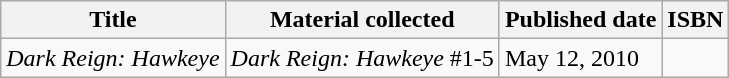<table class="wikitable">
<tr>
<th>Title</th>
<th>Material collected</th>
<th>Published date</th>
<th>ISBN</th>
</tr>
<tr>
<td><em>Dark Reign: Hawkeye</em></td>
<td><em>Dark Reign: Hawkeye</em> #1-5</td>
<td>May 12, 2010</td>
<td></td>
</tr>
</table>
